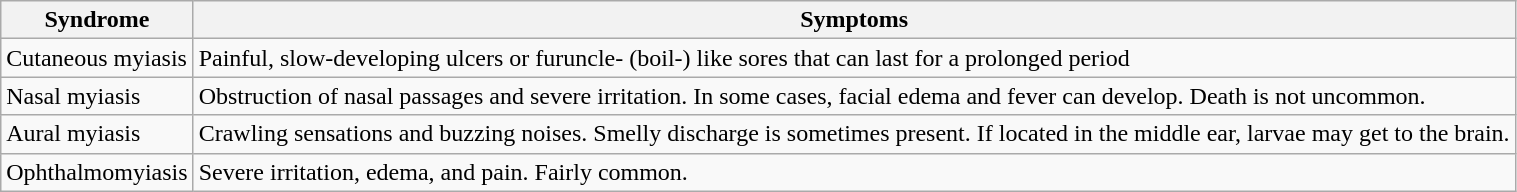<table class="wikitable">
<tr>
<th>Syndrome</th>
<th>Symptoms</th>
</tr>
<tr>
<td>Cutaneous myiasis</td>
<td>Painful, slow-developing ulcers or furuncle- (boil-) like sores that can last for a prolonged period</td>
</tr>
<tr>
<td>Nasal myiasis</td>
<td>Obstruction of nasal passages and severe irritation. In some cases, facial edema and fever can develop. Death is not uncommon.</td>
</tr>
<tr>
<td>Aural myiasis</td>
<td>Crawling sensations and buzzing noises. Smelly discharge is sometimes present. If located in the middle ear, larvae may get to the brain.</td>
</tr>
<tr>
<td>Ophthalmomyiasis</td>
<td>Severe irritation, edema, and pain. Fairly common.</td>
</tr>
</table>
